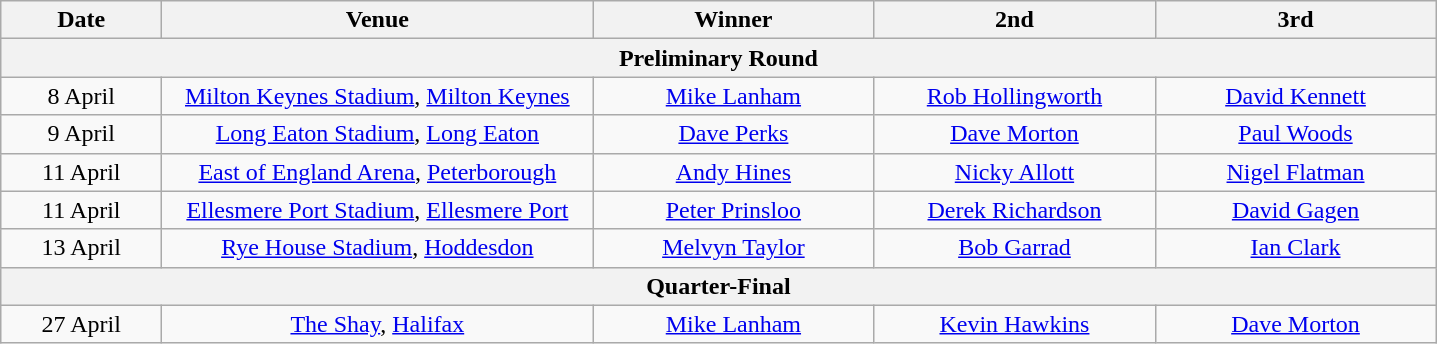<table class="wikitable" style="text-align:center">
<tr>
<th width=100>Date</th>
<th width=280>Venue</th>
<th width=180>Winner</th>
<th width=180>2nd</th>
<th width=180>3rd</th>
</tr>
<tr>
<th colspan=6>Preliminary Round</th>
</tr>
<tr>
<td align=center>8 April</td>
<td><a href='#'>Milton Keynes Stadium</a>, <a href='#'>Milton Keynes</a></td>
<td><a href='#'>Mike Lanham</a></td>
<td><a href='#'>Rob Hollingworth</a></td>
<td><a href='#'>David Kennett</a></td>
</tr>
<tr>
<td align=center>9 April</td>
<td><a href='#'>Long Eaton Stadium</a>, <a href='#'>Long Eaton</a></td>
<td><a href='#'>Dave Perks</a></td>
<td><a href='#'>Dave Morton</a></td>
<td><a href='#'>Paul Woods</a></td>
</tr>
<tr>
<td align=center>11 April</td>
<td><a href='#'>East of England Arena</a>, <a href='#'>Peterborough</a></td>
<td><a href='#'>Andy Hines</a></td>
<td><a href='#'>Nicky Allott</a></td>
<td><a href='#'>Nigel Flatman</a></td>
</tr>
<tr>
<td align=center>11 April</td>
<td><a href='#'>Ellesmere Port Stadium</a>, <a href='#'>Ellesmere Port</a></td>
<td><a href='#'>Peter Prinsloo</a></td>
<td><a href='#'>Derek Richardson</a></td>
<td><a href='#'>David Gagen</a></td>
</tr>
<tr>
<td align=center>13 April</td>
<td><a href='#'>Rye House Stadium</a>, <a href='#'>Hoddesdon</a></td>
<td><a href='#'>Melvyn Taylor</a></td>
<td><a href='#'>Bob Garrad</a></td>
<td><a href='#'>Ian Clark</a></td>
</tr>
<tr>
<th colspan=6>Quarter-Final</th>
</tr>
<tr>
<td align=center>27 April</td>
<td><a href='#'>The Shay</a>, <a href='#'>Halifax</a></td>
<td><a href='#'>Mike Lanham</a></td>
<td><a href='#'>Kevin Hawkins</a></td>
<td><a href='#'>Dave Morton</a></td>
</tr>
</table>
